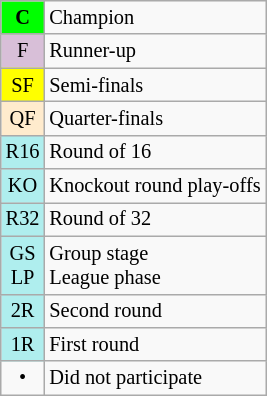<table class=wikitable style="text-align:center;font-size:85%">
<tr>
<td bgcolor=#00ff00><strong>C</strong></td>
<td align=left>Champion</td>
</tr>
<tr>
<td bgcolor=thistle>F</td>
<td align=left>Runner-up</td>
</tr>
<tr>
<td bgcolor=yellow>SF</td>
<td align=left>Semi-finals</td>
</tr>
<tr>
<td bgcolor=#ffebcd>QF</td>
<td align=left>Quarter-finals</td>
</tr>
<tr>
<td bgcolor=#afeeee>R16</td>
<td align=left>Round of 16</td>
</tr>
<tr>
<td bgcolor=#afeeee>KO</td>
<td align=left>Knockout round play-offs</td>
</tr>
<tr>
<td bgcolor=#afeeee>R32</td>
<td align=left>Round of 32</td>
</tr>
<tr>
<td bgcolor=#afeeee>GS<br>LP</td>
<td align=left>Group stage<br>League phase</td>
</tr>
<tr>
<td bgcolor=#afeeee>2R</td>
<td align=left>Second round</td>
</tr>
<tr>
<td bgcolor=#afeeee>1R</td>
<td align=left>First round</td>
</tr>
<tr>
<td>•</td>
<td align=left>Did not participate</td>
</tr>
</table>
